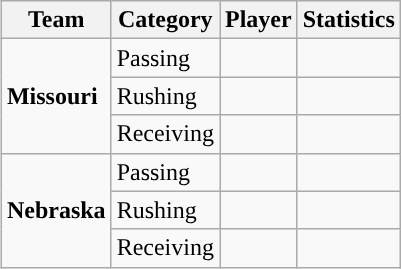<table class="wikitable" style="float: right;">
<tr>
<th>Team</th>
<th>Category</th>
<th>Player</th>
<th>Statistics</th>
</tr>
<tr>
<td rowspan=3><strong>Missouri</strong></td>
<td>Passing</td>
<td></td>
<td></td>
</tr>
<tr>
<td>Rushing</td>
<td></td>
<td></td>
</tr>
<tr>
<td>Receiving</td>
<td></td>
<td></td>
</tr>
<tr>
<td rowspan=3><strong>Nebraska</strong></td>
<td>Passing</td>
<td></td>
<td></td>
</tr>
<tr>
<td>Rushing</td>
<td></td>
<td></td>
</tr>
<tr>
<td>Receiving</td>
<td></td>
<td></td>
</tr>
</table>
